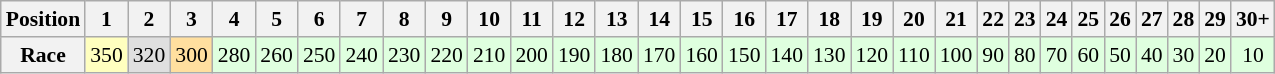<table class="wikitable" style="font-size: 90%; text-align:center">
<tr>
<th>Position</th>
<th>1</th>
<th>2</th>
<th>3</th>
<th>4</th>
<th>5</th>
<th>6</th>
<th>7</th>
<th>8</th>
<th>9</th>
<th>10</th>
<th>11</th>
<th>12</th>
<th>13</th>
<th>14</th>
<th>15</th>
<th>16</th>
<th>17</th>
<th>18</th>
<th>19</th>
<th>20</th>
<th>21</th>
<th>22</th>
<th>23</th>
<th>24</th>
<th>25</th>
<th>26</th>
<th>27</th>
<th>28</th>
<th>29</th>
<th>30+</th>
</tr>
<tr>
<th>Race</th>
<td style="background:#ffffbf;">350</td>
<td style="background:#dfdfdf;">320</td>
<td style="background:#ffdf9f;">300</td>
<td style="background:#dfffdf;">280</td>
<td style="background:#dfffdf;">260</td>
<td style="background:#dfffdf;">250</td>
<td style="background:#dfffdf;">240</td>
<td style="background:#dfffdf;">230</td>
<td style="background:#dfffdf;">220</td>
<td style="background:#dfffdf;">210</td>
<td style="background:#dfffdf;">200</td>
<td style="background:#dfffdf;">190</td>
<td style="background:#dfffdf;">180</td>
<td style="background:#dfffdf;">170</td>
<td style="background:#dfffdf;">160</td>
<td style="background:#dfffdf;">150</td>
<td style="background:#dfffdf;">140</td>
<td style="background:#dfffdf;">130</td>
<td style="background:#dfffdf;">120</td>
<td style="background:#dfffdf;">110</td>
<td style="background:#dfffdf;">100</td>
<td style="background:#dfffdf;">90</td>
<td style="background:#dfffdf;">80</td>
<td style="background:#dfffdf;">70</td>
<td style="background:#dfffdf;">60</td>
<td style="background:#dfffdf;">50</td>
<td style="background:#dfffdf;">40</td>
<td style="background:#dfffdf;">30</td>
<td style="background:#dfffdf;">20</td>
<td style="background:#dfffdf;">10</td>
</tr>
</table>
